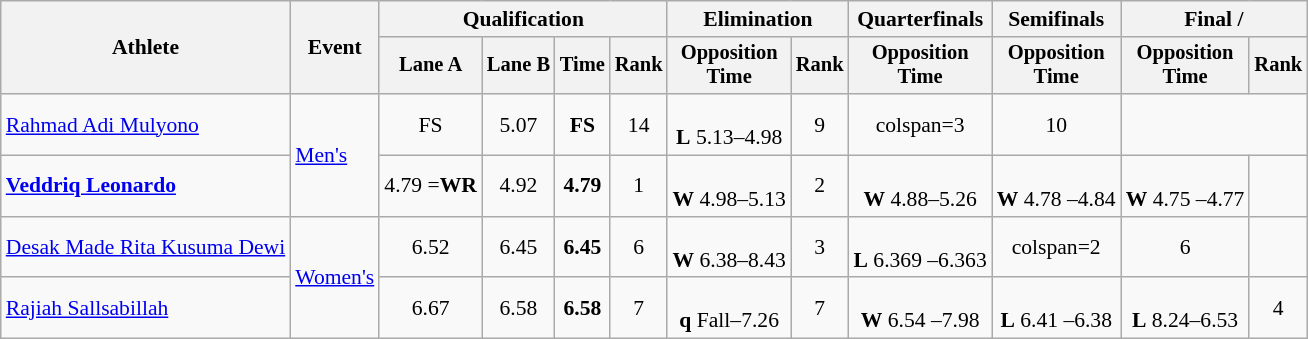<table class="wikitable" style="font-size:90%; text-align:center">
<tr>
<th rowspan=2>Athlete</th>
<th rowspan=2>Event</th>
<th colspan="4">Qualification</th>
<th colspan="2">Elimination</th>
<th>Quarterfinals</th>
<th>Semifinals</th>
<th colspan="2">Final / </th>
</tr>
<tr style="font-size:95%">
<th>Lane A</th>
<th>Lane B</th>
<th>Time</th>
<th>Rank</th>
<th>Opposition<br>Time</th>
<th>Rank</th>
<th>Opposition<br>Time</th>
<th>Opposition<br>Time</th>
<th>Opposition<br>Time</th>
<th>Rank</th>
</tr>
<tr align=center>
<td align=left><a href='#'>Rahmad Adi Mulyono</a></td>
<td align=left rowspan=2><a href='#'>Men's</a></td>
<td>FS</td>
<td>5.07</td>
<td><strong>FS</strong></td>
<td>14</td>
<td><br><strong>L</strong> 5.13–4.98</td>
<td>9</td>
<td>colspan=3 </td>
<td>10</td>
</tr>
<tr align=center>
<td align=left><strong><a href='#'>Veddriq Leonardo</a></strong></td>
<td>4.79 =<strong>WR</strong></td>
<td>4.92</td>
<td><strong>4.79</strong></td>
<td>1</td>
<td><br><strong>W</strong> 4.98–5.13</td>
<td>2</td>
<td><br><strong>W</strong> 4.88–5.26</td>
<td><br><strong>W</strong> 4.78 –4.84 </td>
<td><br> <strong>W</strong> 4.75 –4.77 </td>
<td></td>
</tr>
<tr align=center>
<td align=left><a href='#'>Desak Made Rita Kusuma Dewi</a></td>
<td align=left rowspan=2><a href='#'>Women's</a></td>
<td>6.52</td>
<td>6.45</td>
<td><strong>6.45</strong></td>
<td>6</td>
<td><br><strong>W</strong> 6.38–8.43</td>
<td>3</td>
<td><br><strong>L</strong> 6.369 –6.363</td>
<td>colspan=2 </td>
<td>6</td>
</tr>
<tr align=center>
<td align=left><a href='#'>Rajiah Sallsabillah</a></td>
<td>6.67</td>
<td>6.58</td>
<td><strong>6.58</strong></td>
<td>7</td>
<td><br><strong>q</strong> Fall–7.26</td>
<td>7</td>
<td><br><strong>W</strong> 6.54 –7.98</td>
<td><br><strong>L</strong> 6.41 –6.38</td>
<td><br><strong>L</strong> 8.24–6.53</td>
<td>4</td>
</tr>
</table>
